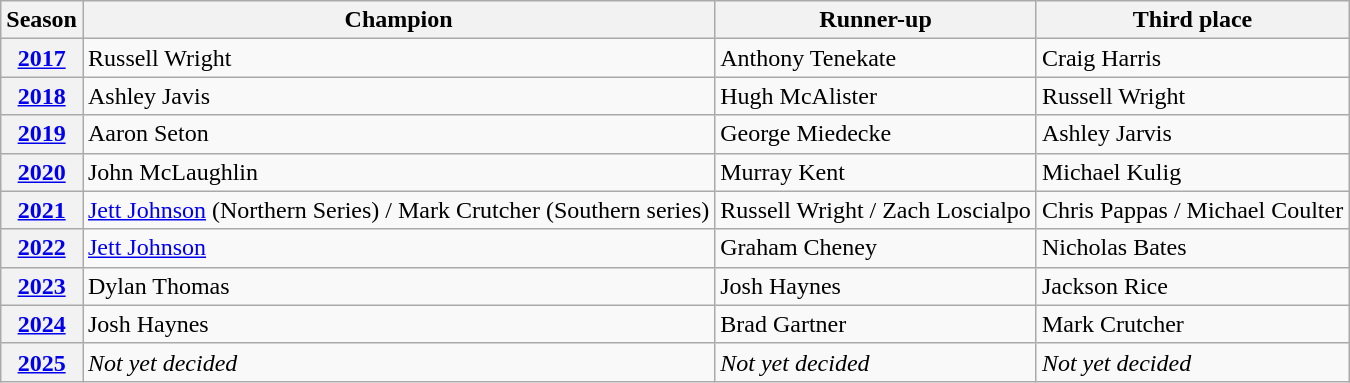<table class="wikitable">
<tr>
<th>Season</th>
<th>Champion</th>
<th>Runner-up</th>
<th>Third place</th>
</tr>
<tr>
<th><a href='#'>2017</a></th>
<td>Russell Wright</td>
<td>Anthony Tenekate</td>
<td>Craig Harris</td>
</tr>
<tr>
<th><a href='#'>2018</a></th>
<td>Ashley Javis</td>
<td>Hugh McAlister</td>
<td>Russell Wright</td>
</tr>
<tr>
<th><a href='#'>2019</a></th>
<td>Aaron Seton</td>
<td>George Miedecke</td>
<td>Ashley Jarvis</td>
</tr>
<tr>
<th><a href='#'>2020</a></th>
<td>John McLaughlin</td>
<td>Murray Kent</td>
<td>Michael Kulig</td>
</tr>
<tr>
<th><a href='#'>2021</a></th>
<td><a href='#'>Jett Johnson</a> (Northern Series) / Mark Crutcher (Southern series)</td>
<td>Russell Wright / Zach Loscialpo</td>
<td>Chris Pappas / Michael Coulter</td>
</tr>
<tr>
<th><a href='#'>2022</a></th>
<td><a href='#'>Jett Johnson</a></td>
<td>Graham Cheney</td>
<td>Nicholas Bates</td>
</tr>
<tr>
<th><a href='#'>2023</a></th>
<td>Dylan Thomas</td>
<td>Josh Haynes</td>
<td>Jackson Rice</td>
</tr>
<tr>
<th><a href='#'>2024</a></th>
<td>Josh Haynes</td>
<td>Brad Gartner</td>
<td>Mark Crutcher</td>
</tr>
<tr>
<th><a href='#'>2025</a></th>
<td><em>Not yet decided</em></td>
<td><em>Not yet decided</em></td>
<td><em>Not yet decided</em></td>
</tr>
</table>
